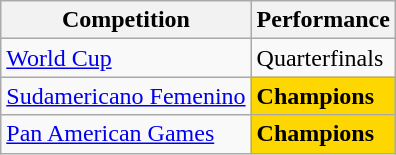<table class="wikitable">
<tr>
<th>Competition</th>
<th>Performance</th>
</tr>
<tr>
<td><a href='#'>World Cup</a></td>
<td>Quarterfinals</td>
</tr>
<tr>
<td><a href='#'>Sudamericano Femenino</a></td>
<td bgcolor = "gold"><strong>Champions</strong></td>
</tr>
<tr>
<td><a href='#'>Pan American Games</a></td>
<td bgcolor = "gold"><strong>Champions</strong></td>
</tr>
</table>
